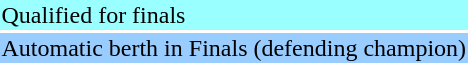<table>
<tr bgcolor="99FFFF">
<td>Qualified for finals</td>
</tr>
<tr bgcolor="99CCFF">
<td>Automatic berth in Finals (defending champion)</td>
</tr>
</table>
